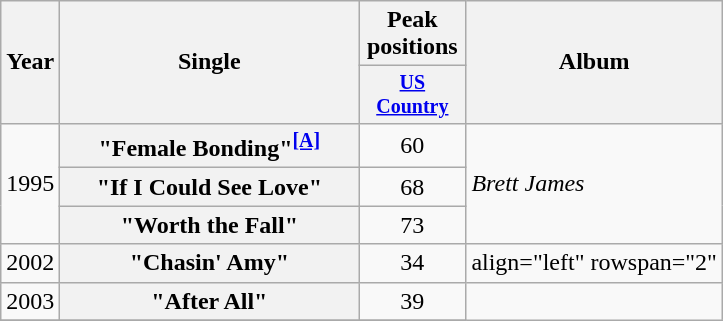<table class="wikitable plainrowheaders" style="text-align:center;">
<tr>
<th rowspan="2">Year</th>
<th rowspan="2" style="width:12em;">Single</th>
<th colspan="1">Peak positions</th>
<th rowspan="2">Album</th>
</tr>
<tr style="font-size:smaller;">
<th width="65"><a href='#'>US Country</a><br></th>
</tr>
<tr>
<td rowspan="3">1995</td>
<th scope="row">"Female Bonding"<sup><span></span><a href='#'><strong>[A]</strong></a></sup></th>
<td>60</td>
<td align="left" rowspan="3"><em>Brett James</em></td>
</tr>
<tr>
<th scope="row">"If I Could See Love"</th>
<td>68</td>
</tr>
<tr>
<th scope="row">"Worth the Fall"</th>
<td>73</td>
</tr>
<tr>
<td>2002</td>
<th scope="row">"Chasin' Amy"</th>
<td>34</td>
<td>align="left" rowspan="2" </td>
</tr>
<tr>
<td>2003</td>
<th scope="row">"After All"</th>
<td>39</td>
</tr>
<tr>
</tr>
</table>
